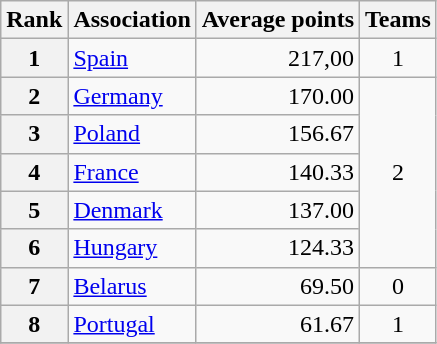<table class="wikitable">
<tr>
<th>Rank</th>
<th>Association</th>
<th>Average points</th>
<th>Teams</th>
</tr>
<tr>
<th>1</th>
<td> <a href='#'>Spain</a></td>
<td align=right>217,00</td>
<td align=center>1</td>
</tr>
<tr>
<th>2</th>
<td> <a href='#'>Germany</a></td>
<td align=right>170.00</td>
<td align=center rowspan=5>2</td>
</tr>
<tr>
<th>3</th>
<td> <a href='#'>Poland</a></td>
<td align=right>156.67</td>
</tr>
<tr>
<th>4</th>
<td> <a href='#'>France</a></td>
<td align=right>140.33</td>
</tr>
<tr>
<th>5</th>
<td> <a href='#'>Denmark</a></td>
<td align=right>137.00</td>
</tr>
<tr>
<th>6</th>
<td> <a href='#'>Hungary</a></td>
<td align=right>124.33</td>
</tr>
<tr>
<th>7</th>
<td> <a href='#'>Belarus</a></td>
<td align=right>69.50</td>
<td align=center>0</td>
</tr>
<tr>
<th>8</th>
<td> <a href='#'>Portugal</a></td>
<td align=right>61.67</td>
<td align=center rowspan=1>1</td>
</tr>
<tr>
</tr>
</table>
